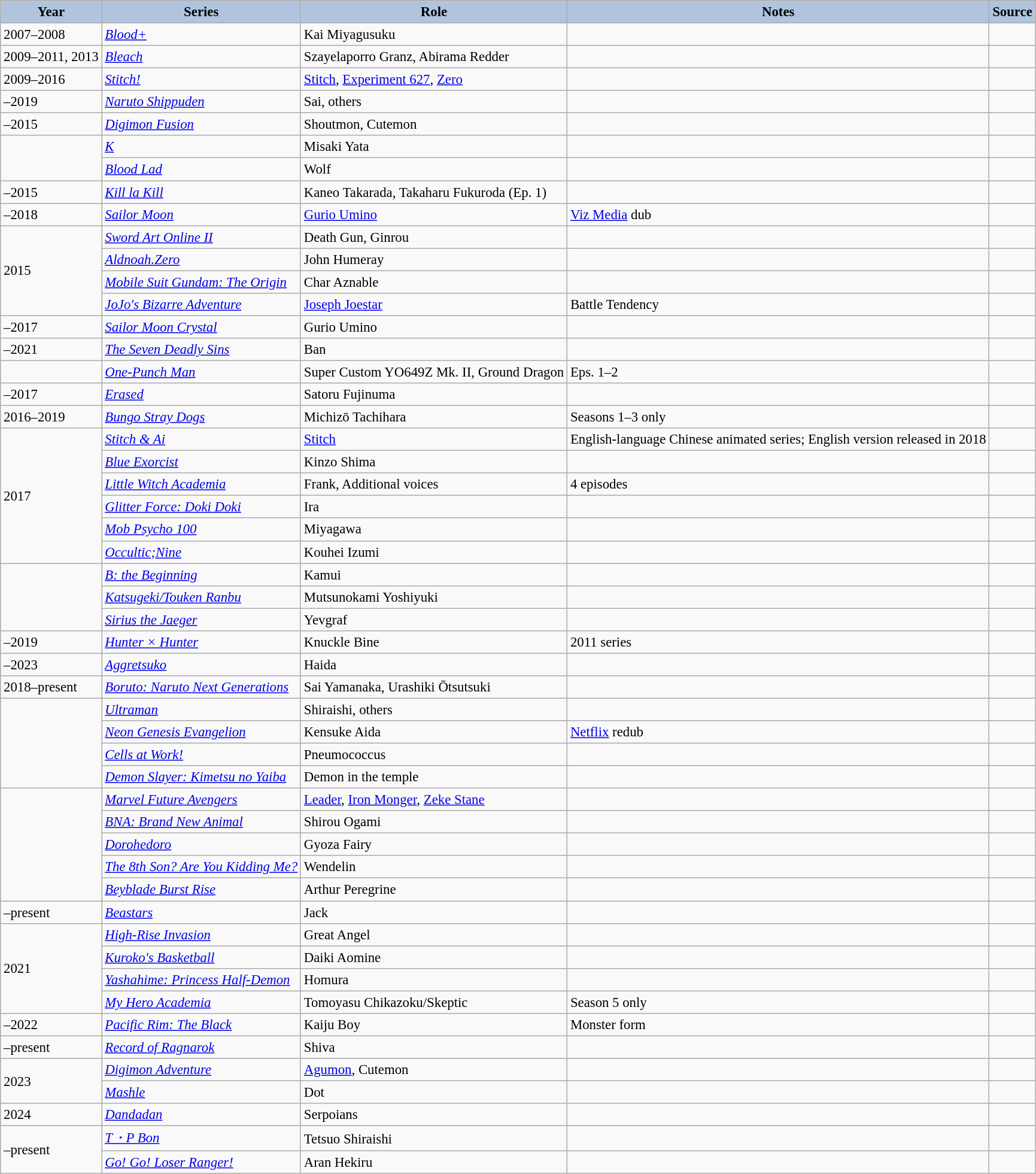<table class="wikitable sortable plainrowheaders" style="width=95%; font-size: 95%;">
<tr>
<th style="background:#b0c4de;">Year </th>
<th style="background:#b0c4de;">Series</th>
<th style="background:#b0c4de;">Role</th>
<th style="background:#b0c4de;" class="unsortable">Notes </th>
<th style="background:#b0c4de;" class="unsortable">Source</th>
</tr>
<tr>
<td>2007–2008</td>
<td><em><a href='#'>Blood+</a></em></td>
<td>Kai Miyagusuku</td>
<td></td>
<td></td>
</tr>
<tr>
<td>2009–2011, 2013</td>
<td><em><a href='#'>Bleach</a></em></td>
<td>Szayelaporro Granz, Abirama Redder</td>
<td></td>
<td></td>
</tr>
<tr>
<td>2009–2016</td>
<td><em><a href='#'>Stitch!</a></em></td>
<td><a href='#'>Stitch</a>, <a href='#'>Experiment 627</a>, <a href='#'>Zero</a></td>
<td></td>
<td></td>
</tr>
<tr>
<td>–2019</td>
<td><em><a href='#'>Naruto Shippuden</a></em></td>
<td>Sai, others</td>
<td></td>
<td></td>
</tr>
<tr>
<td>–2015</td>
<td><em><a href='#'>Digimon Fusion</a></em></td>
<td>Shoutmon, Cutemon</td>
<td></td>
<td></td>
</tr>
<tr>
<td rowspan="2"></td>
<td><em><a href='#'>K</a></em></td>
<td>Misaki Yata</td>
<td></td>
<td></td>
</tr>
<tr>
<td><em><a href='#'>Blood Lad</a></em></td>
<td>Wolf</td>
<td></td>
<td></td>
</tr>
<tr>
<td>–2015</td>
<td><em><a href='#'>Kill la Kill</a></em></td>
<td>Kaneo Takarada, Takaharu Fukuroda (Ep. 1)</td>
<td></td>
<td></td>
</tr>
<tr>
<td>–2018</td>
<td><em><a href='#'>Sailor Moon</a></em></td>
<td><a href='#'>Gurio Umino</a></td>
<td><a href='#'>Viz Media</a> dub</td>
<td></td>
</tr>
<tr>
<td rowspan="4">2015</td>
<td><em><a href='#'>Sword Art Online II</a></em></td>
<td>Death Gun, Ginrou</td>
<td></td>
<td></td>
</tr>
<tr>
<td><em><a href='#'>Aldnoah.Zero</a></em></td>
<td>John Humeray</td>
<td></td>
<td></td>
</tr>
<tr>
<td><em><a href='#'>Mobile Suit Gundam: The Origin</a></em></td>
<td>Char Aznable</td>
<td></td>
<td></td>
</tr>
<tr>
<td><em><a href='#'>JoJo's Bizarre Adventure</a></em></td>
<td><a href='#'>Joseph Joestar</a></td>
<td>Battle Tendency</td>
<td></td>
</tr>
<tr>
<td>–2017</td>
<td><em><a href='#'>Sailor Moon Crystal</a></em></td>
<td>Gurio Umino</td>
<td></td>
<td></td>
</tr>
<tr>
<td>–2021</td>
<td><em><a href='#'>The Seven Deadly Sins</a></em></td>
<td>Ban</td>
<td></td>
<td></td>
</tr>
<tr>
<td></td>
<td><em><a href='#'>One-Punch Man</a></em></td>
<td>Super Custom YO649Z Mk. II, Ground Dragon</td>
<td>Eps. 1–2</td>
<td></td>
</tr>
<tr>
<td>–2017</td>
<td><em><a href='#'>Erased</a></em></td>
<td>Satoru Fujinuma</td>
<td></td>
<td></td>
</tr>
<tr>
<td>2016–2019</td>
<td><em><a href='#'>Bungo Stray Dogs</a></em></td>
<td>Michizō Tachihara</td>
<td>Seasons 1–3 only</td>
<td></td>
</tr>
<tr>
<td rowspan="6">2017</td>
<td><em><a href='#'>Stitch & Ai</a></em></td>
<td><a href='#'>Stitch</a></td>
<td>English-language Chinese animated series; English version released in 2018</td>
<td></td>
</tr>
<tr>
<td><em><a href='#'>Blue Exorcist</a></em></td>
<td>Kinzo Shima</td>
<td></td>
<td></td>
</tr>
<tr>
<td><em><a href='#'>Little Witch Academia</a></em></td>
<td>Frank, Additional voices</td>
<td>4 episodes</td>
<td></td>
</tr>
<tr>
<td><a href='#'><em>Glitter Force: Doki Doki</em></a></td>
<td>Ira</td>
<td></td>
<td></td>
</tr>
<tr>
<td><em><a href='#'>Mob Psycho 100</a></em></td>
<td>Miyagawa</td>
<td></td>
<td></td>
</tr>
<tr>
<td><em><a href='#'>Occultic;Nine</a></em></td>
<td>Kouhei Izumi</td>
<td></td>
<td></td>
</tr>
<tr>
<td rowspan="3"></td>
<td><em><a href='#'>B: the Beginning</a></em></td>
<td>Kamui</td>
<td></td>
<td></td>
</tr>
<tr>
<td><em><a href='#'>Katsugeki/Touken Ranbu</a></em></td>
<td>Mutsunokami Yoshiyuki</td>
<td></td>
<td></td>
</tr>
<tr>
<td><em><a href='#'>Sirius the Jaeger</a></em></td>
<td>Yevgraf</td>
<td></td>
<td></td>
</tr>
<tr>
<td>–2019</td>
<td><em><a href='#'>Hunter × Hunter</a></em></td>
<td>Knuckle Bine</td>
<td>2011 series</td>
<td></td>
</tr>
<tr>
<td>–2023</td>
<td><em><a href='#'>Aggretsuko</a></em></td>
<td>Haida</td>
<td></td>
<td></td>
</tr>
<tr>
<td>2018–present</td>
<td><em><a href='#'>Boruto: Naruto Next Generations</a></em></td>
<td>Sai Yamanaka, Urashiki Ōtsutsuki</td>
<td></td>
<td></td>
</tr>
<tr>
<td rowspan="4"></td>
<td><em><a href='#'>Ultraman</a></em></td>
<td>Shiraishi, others</td>
<td></td>
<td></td>
</tr>
<tr>
<td><em><a href='#'>Neon Genesis Evangelion</a></em></td>
<td>Kensuke Aida</td>
<td><a href='#'>Netflix</a> redub</td>
<td></td>
</tr>
<tr>
<td><em><a href='#'>Cells at Work!</a></em></td>
<td>Pneumococcus</td>
<td></td>
<td></td>
</tr>
<tr>
<td><em><a href='#'>Demon Slayer: Kimetsu no Yaiba</a></em></td>
<td>Demon in the temple</td>
<td></td>
<td></td>
</tr>
<tr>
<td rowspan="5"></td>
<td><em><a href='#'>Marvel Future Avengers</a></em></td>
<td><a href='#'>Leader</a>, <a href='#'>Iron Monger</a>, <a href='#'>Zeke Stane</a></td>
<td></td>
<td></td>
</tr>
<tr>
<td><em><a href='#'>BNA: Brand New Animal</a></em></td>
<td>Shirou Ogami</td>
<td></td>
<td></td>
</tr>
<tr>
<td><em><a href='#'>Dorohedoro</a></em></td>
<td>Gyoza Fairy</td>
<td></td>
<td></td>
</tr>
<tr>
<td><em><a href='#'>The 8th Son? Are You Kidding Me?</a></em></td>
<td>Wendelin</td>
<td></td>
<td></td>
</tr>
<tr>
<td><em><a href='#'>Beyblade Burst Rise</a></em></td>
<td>Arthur Peregrine</td>
<td></td>
<td></td>
</tr>
<tr>
<td>–present</td>
<td><em><a href='#'>Beastars</a></em></td>
<td>Jack</td>
<td></td>
<td></td>
</tr>
<tr>
<td rowspan="4">2021</td>
<td><em><a href='#'>High-Rise Invasion</a></em></td>
<td>Great Angel</td>
<td></td>
<td></td>
</tr>
<tr>
<td><em><a href='#'>Kuroko's Basketball</a></em></td>
<td>Daiki Aomine</td>
<td></td>
<td></td>
</tr>
<tr>
<td><em><a href='#'>Yashahime: Princess Half-Demon</a></em></td>
<td>Homura</td>
<td></td>
<td></td>
</tr>
<tr>
<td><em><a href='#'>My Hero Academia</a></em></td>
<td>Tomoyasu Chikazoku/Skeptic</td>
<td>Season 5 only</td>
<td></td>
</tr>
<tr>
<td>–2022</td>
<td><em><a href='#'>Pacific Rim: The Black</a></em></td>
<td>Kaiju Boy</td>
<td>Monster form</td>
<td></td>
</tr>
<tr>
<td>–present</td>
<td><em><a href='#'>Record of Ragnarok</a></em></td>
<td>Shiva</td>
<td></td>
<td></td>
</tr>
<tr>
<td rowspan="2">2023</td>
<td><em><a href='#'>Digimon Adventure</a></em></td>
<td><a href='#'>Agumon</a>, Cutemon</td>
<td></td>
<td></td>
</tr>
<tr>
<td><em><a href='#'>Mashle</a></em></td>
<td>Dot</td>
<td></td>
<td></td>
</tr>
<tr>
<td>2024</td>
<td><em><a href='#'>Dandadan</a></em></td>
<td>Serpoians</td>
<td></td>
<td></td>
</tr>
<tr>
<td rowspan="2">–present</td>
<td><em><a href='#'>T・P Bon</a></em></td>
<td>Tetsuo Shiraishi</td>
<td></td>
<td></td>
</tr>
<tr>
<td><em><a href='#'>Go! Go! Loser Ranger!</a></em></td>
<td>Aran Hekiru</td>
<td></td>
<td></td>
</tr>
</table>
